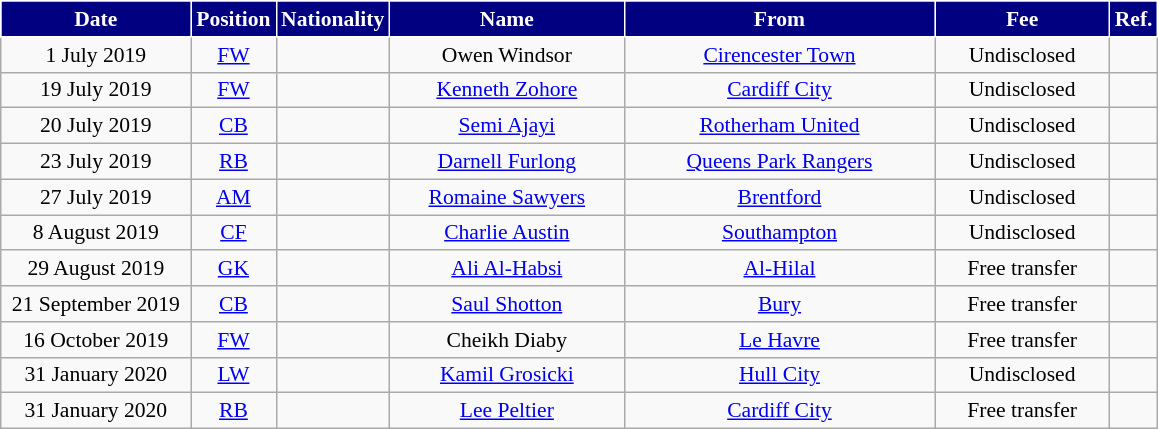<table class="wikitable"  style="text-align:center; font-size:90%; ">
<tr>
<th style="background:#000080;color:#ffffff;border:1px solid #ffffff; width:120px;">Date</th>
<th style="background:#000080;color:#ffffff;border:1px solid #ffffff; width:50px;">Position</th>
<th style="background:#000080;color:#ffffff;border:1px solid #ffffff; width:50px;">Nationality</th>
<th style="background:#000080;color:#ffffff;border:1px solid #ffffff; width:150px;">Name</th>
<th style="background:#000080;color:#ffffff;border:1px solid #ffffff; width:200px;">From</th>
<th style="background:#000080;color:#ffffff;border:1px solid #ffffff; width:110px;">Fee</th>
<th style="background:#000080;color:#ffffff;border:1px solid #ffffff; width:25px;">Ref.</th>
</tr>
<tr>
<td>1 July 2019</td>
<td><a href='#'>FW</a></td>
<td></td>
<td>Owen Windsor</td>
<td> <a href='#'>Cirencester Town</a></td>
<td>Undisclosed</td>
<td></td>
</tr>
<tr>
<td>19 July 2019</td>
<td><a href='#'>FW</a></td>
<td></td>
<td><a href='#'>Kenneth Zohore</a></td>
<td> <a href='#'>Cardiff City</a></td>
<td>Undisclosed</td>
<td></td>
</tr>
<tr>
<td>20 July 2019</td>
<td><a href='#'>CB</a></td>
<td></td>
<td><a href='#'>Semi Ajayi</a></td>
<td> <a href='#'>Rotherham United</a></td>
<td>Undisclosed</td>
<td></td>
</tr>
<tr>
<td>23 July 2019</td>
<td><a href='#'>RB</a></td>
<td></td>
<td><a href='#'>Darnell Furlong</a></td>
<td> <a href='#'>Queens Park Rangers</a></td>
<td>Undisclosed</td>
<td></td>
</tr>
<tr>
<td>27 July 2019</td>
<td><a href='#'>AM</a></td>
<td></td>
<td><a href='#'>Romaine Sawyers</a></td>
<td> <a href='#'>Brentford</a></td>
<td>Undisclosed</td>
<td></td>
</tr>
<tr>
<td>8 August 2019</td>
<td><a href='#'>CF</a></td>
<td></td>
<td><a href='#'>Charlie Austin</a></td>
<td> <a href='#'>Southampton</a></td>
<td>Undisclosed</td>
<td></td>
</tr>
<tr>
<td>29 August 2019</td>
<td><a href='#'>GK</a></td>
<td></td>
<td><a href='#'>Ali Al-Habsi</a></td>
<td> <a href='#'>Al-Hilal</a></td>
<td>Free transfer</td>
<td></td>
</tr>
<tr>
<td>21 September 2019</td>
<td><a href='#'>CB</a></td>
<td></td>
<td><a href='#'>Saul Shotton</a></td>
<td> <a href='#'>Bury</a></td>
<td>Free transfer</td>
<td></td>
</tr>
<tr>
<td>16 October 2019</td>
<td><a href='#'>FW</a></td>
<td></td>
<td>Cheikh Diaby</td>
<td> <a href='#'>Le Havre</a></td>
<td>Free transfer</td>
<td></td>
</tr>
<tr>
<td>31 January 2020</td>
<td><a href='#'>LW</a></td>
<td></td>
<td><a href='#'>Kamil Grosicki</a></td>
<td> <a href='#'>Hull City</a></td>
<td>Undisclosed</td>
<td></td>
</tr>
<tr>
<td>31 January 2020</td>
<td><a href='#'>RB</a></td>
<td></td>
<td><a href='#'>Lee Peltier</a></td>
<td> <a href='#'>Cardiff City</a></td>
<td>Free transfer</td>
<td></td>
</tr>
</table>
